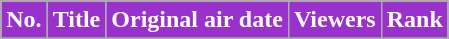<table class="wikitable plainrowheaders">
<tr>
<th scope="col" style="background-color: #9932cc; color: #FFFFFF;">No.</th>
<th scope="col" style="background-color: #9932cc; color: #FFFFFF;">Title</th>
<th scope="col" style="background-color: #9932cc; color: #FFFFFF;">Original air date</th>
<th scope="col" style="background-color: #9932cc; color: #FFFFFF;">Viewers</th>
<th scope="col" style="background-color: #9932cc; color: #FFFFFF;">Rank<br><small></small></th>
</tr>
<tr>
</tr>
</table>
